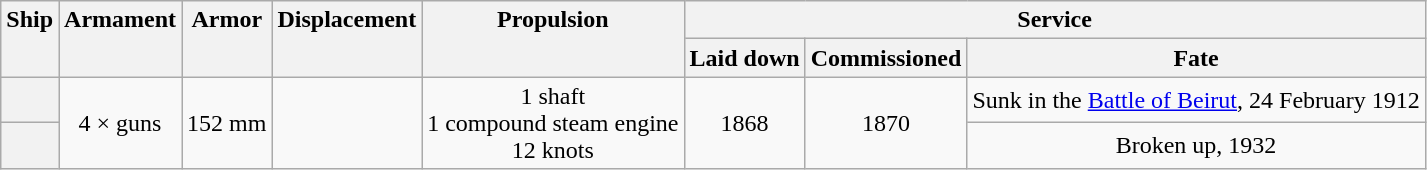<table class="wikitable plainrowheaders" style="text-align: center;">
<tr valign="top">
<th scope="col" rowspan="2">Ship</th>
<th scope="col" rowspan="2">Armament</th>
<th scope="col" rowspan="2">Armor</th>
<th scope="col" rowspan="2">Displacement</th>
<th scope="col" rowspan="2">Propulsion</th>
<th scope="col" colspan="3">Service</th>
</tr>
<tr valign="top">
<th scope="col">Laid down</th>
<th scope="col">Commissioned</th>
<th scope="col">Fate</th>
</tr>
<tr valign="center">
<th scope="row"></th>
<td rowspan="2">4 ×  guns</td>
<td rowspan="2">152 mm</td>
<td rowspan="2"></td>
<td rowspan="2">1 shaft<br>1 compound steam engine<br>12 knots</td>
<td rowspan="2">1868</td>
<td rowspan="2">1870</td>
<td>Sunk in the <a href='#'>Battle of Beirut</a>, 24 February 1912</td>
</tr>
<tr valign="center">
<th scope="row"></th>
<td>Broken up, 1932</td>
</tr>
</table>
